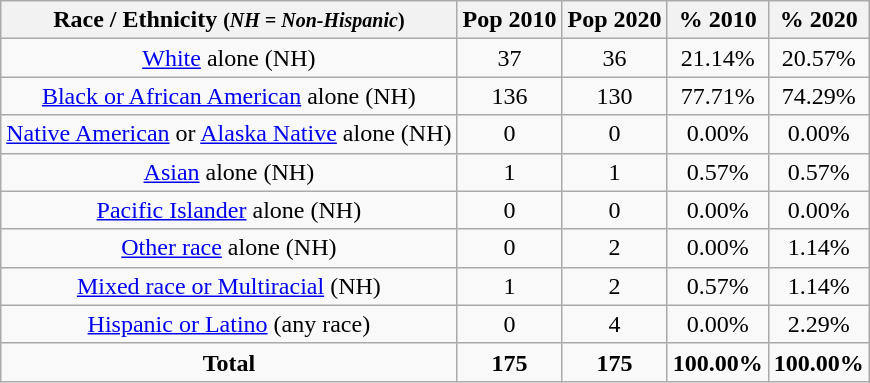<table class="wikitable" style="text-align:center;">
<tr>
<th>Race / Ethnicity <small>(<em>NH = Non-Hispanic</em>)</small></th>
<th>Pop 2010</th>
<th>Pop 2020</th>
<th>% 2010</th>
<th>% 2020</th>
</tr>
<tr>
<td><a href='#'>White</a> alone (NH)</td>
<td>37</td>
<td>36</td>
<td>21.14%</td>
<td>20.57%</td>
</tr>
<tr>
<td><a href='#'>Black or African American</a> alone (NH)</td>
<td>136</td>
<td>130</td>
<td>77.71%</td>
<td>74.29%</td>
</tr>
<tr>
<td><a href='#'>Native American</a> or <a href='#'>Alaska Native</a> alone (NH)</td>
<td>0</td>
<td>0</td>
<td>0.00%</td>
<td>0.00%</td>
</tr>
<tr>
<td><a href='#'>Asian</a> alone (NH)</td>
<td>1</td>
<td>1</td>
<td>0.57%</td>
<td>0.57%</td>
</tr>
<tr>
<td><a href='#'>Pacific Islander</a> alone (NH)</td>
<td>0</td>
<td>0</td>
<td>0.00%</td>
<td>0.00%</td>
</tr>
<tr>
<td><a href='#'>Other race</a> alone (NH)</td>
<td>0</td>
<td>2</td>
<td>0.00%</td>
<td>1.14%</td>
</tr>
<tr>
<td><a href='#'>Mixed race or Multiracial</a> (NH)</td>
<td>1</td>
<td>2</td>
<td>0.57%</td>
<td>1.14%</td>
</tr>
<tr>
<td><a href='#'>Hispanic or Latino</a> (any race)</td>
<td>0</td>
<td>4</td>
<td>0.00%</td>
<td>2.29%</td>
</tr>
<tr>
<td><strong>Total</strong></td>
<td><strong>175</strong></td>
<td><strong>175</strong></td>
<td><strong>100.00%</strong></td>
<td><strong>100.00%</strong></td>
</tr>
</table>
